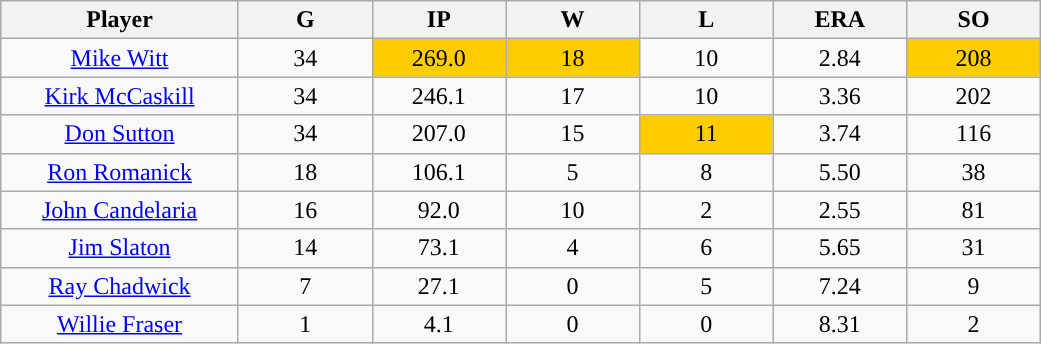<table class="wikitable sortable">
<tr>
<th bgcolor="#DDDDFF" width="16%">Player</th>
<th bgcolor="#DDDDFF" width="9%">G</th>
<th bgcolor="#DDDDFF" width="9%">IP</th>
<th bgcolor="#DDDDFF" width="9%">W</th>
<th bgcolor="#DDDDFF" width="9%">L</th>
<th bgcolor="#DDDDFF" width="9%">ERA</th>
<th bgcolor="#DDDDFF" width="9%">SO</th>
</tr>
<tr align="center">
<td><a href='#'>Mike Witt</a></td>
<td>34</td>
<td style="background:#fc0;">269.0</td>
<td style="background:#fc0;">18</td>
<td>10</td>
<td>2.84</td>
<td style="background:#fc0;">208</td>
</tr>
<tr align="center">
<td><a href='#'>Kirk McCaskill</a></td>
<td>34</td>
<td>246.1</td>
<td>17</td>
<td>10</td>
<td>3.36</td>
<td>202</td>
</tr>
<tr align="center">
<td><a href='#'>Don Sutton</a></td>
<td>34</td>
<td>207.0</td>
<td>15</td>
<td style="background:#fc0;">11</td>
<td>3.74</td>
<td>116</td>
</tr>
<tr align="center">
<td><a href='#'>Ron Romanick</a></td>
<td>18</td>
<td>106.1</td>
<td>5</td>
<td>8</td>
<td>5.50</td>
<td>38</td>
</tr>
<tr align="center">
<td><a href='#'>John Candelaria</a></td>
<td>16</td>
<td>92.0</td>
<td>10</td>
<td>2</td>
<td>2.55</td>
<td>81</td>
</tr>
<tr align="center">
<td><a href='#'>Jim Slaton</a></td>
<td>14</td>
<td>73.1</td>
<td>4</td>
<td>6</td>
<td>5.65</td>
<td>31</td>
</tr>
<tr align="center">
<td><a href='#'>Ray Chadwick</a></td>
<td>7</td>
<td>27.1</td>
<td>0</td>
<td>5</td>
<td>7.24</td>
<td>9</td>
</tr>
<tr align="center">
<td><a href='#'>Willie Fraser</a></td>
<td>1</td>
<td>4.1</td>
<td>0</td>
<td>0</td>
<td>8.31</td>
<td>2</td>
</tr>
</table>
